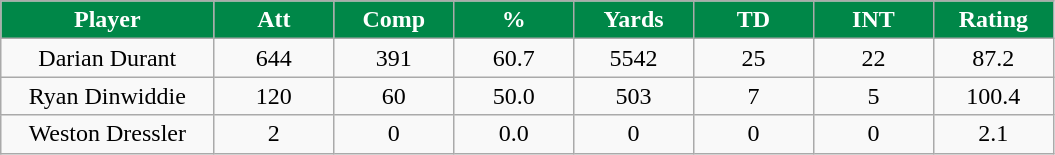<table class="wikitable sortable">
<tr>
<th style="background:#008748;color:white;" width="16%">Player</th>
<th style="background:#008748;color:white;"  width="9%">Att</th>
<th style="background:#008748;color:white;" width="9%">Comp</th>
<th style="background:#008748;color:white;" width="9%">%</th>
<th style="background:#008748;color:white;" width="9%">Yards</th>
<th style="background:#008748;color:white;" width="9%">TD</th>
<th style="background:#008748;color:white;" width="9%">INT</th>
<th style="background:#008748;color:white;" width="9%">Rating</th>
</tr>
<tr align="center">
<td>Darian Durant</td>
<td>644</td>
<td>391</td>
<td>60.7</td>
<td>5542</td>
<td>25</td>
<td>22</td>
<td>87.2</td>
</tr>
<tr align="center">
<td>Ryan Dinwiddie</td>
<td>120</td>
<td>60</td>
<td>50.0</td>
<td>503</td>
<td>7</td>
<td>5</td>
<td>100.4</td>
</tr>
<tr align="center">
<td>Weston Dressler</td>
<td>2</td>
<td>0</td>
<td>0.0</td>
<td>0</td>
<td>0</td>
<td>0</td>
<td>2.1</td>
</tr>
</table>
